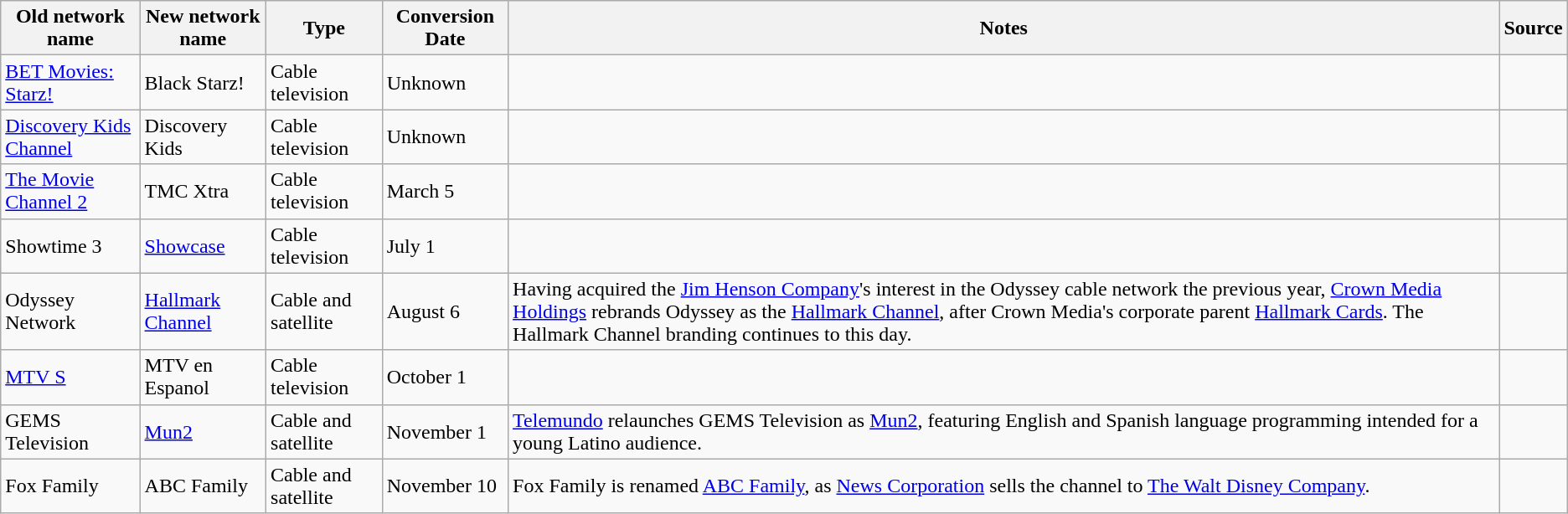<table class="wikitable">
<tr>
<th>Old network name</th>
<th>New network name</th>
<th>Type</th>
<th>Conversion Date</th>
<th>Notes</th>
<th>Source</th>
</tr>
<tr>
<td><a href='#'>BET Movies: Starz!</a></td>
<td>Black Starz!</td>
<td>Cable television</td>
<td>Unknown</td>
<td></td>
<td></td>
</tr>
<tr>
<td><a href='#'>Discovery Kids Channel</a></td>
<td>Discovery Kids</td>
<td>Cable television</td>
<td>Unknown</td>
<td></td>
<td></td>
</tr>
<tr>
<td><a href='#'>The Movie Channel 2</a></td>
<td>TMC Xtra</td>
<td>Cable television</td>
<td>March 5</td>
<td></td>
<td></td>
</tr>
<tr>
<td>Showtime 3</td>
<td><a href='#'>Showcase</a></td>
<td>Cable television</td>
<td>July 1</td>
<td></td>
<td></td>
</tr>
<tr>
<td>Odyssey Network</td>
<td><a href='#'>Hallmark Channel</a></td>
<td>Cable and satellite</td>
<td>August 6</td>
<td>Having acquired the <a href='#'>Jim Henson Company</a>'s interest in the Odyssey cable network the previous year, <a href='#'>Crown Media Holdings</a> rebrands Odyssey as the <a href='#'>Hallmark Channel</a>, after Crown Media's corporate parent <a href='#'>Hallmark Cards</a>. The Hallmark Channel branding continues to this day.</td>
<td></td>
</tr>
<tr>
<td><a href='#'>MTV S</a></td>
<td>MTV en Espanol</td>
<td>Cable television</td>
<td>October 1</td>
<td></td>
<td></td>
</tr>
<tr>
<td>GEMS Television</td>
<td><a href='#'>Mun2</a></td>
<td>Cable and satellite</td>
<td>November 1</td>
<td><a href='#'>Telemundo</a> relaunches GEMS Television as <a href='#'>Mun2</a>, featuring English and Spanish language programming intended for a young Latino audience.</td>
<td></td>
</tr>
<tr>
<td>Fox Family</td>
<td>ABC Family</td>
<td>Cable and satellite</td>
<td>November 10</td>
<td>Fox Family is renamed <a href='#'>ABC Family</a>, as <a href='#'>News Corporation</a> sells the channel to <a href='#'>The Walt Disney Company</a>.</td>
<td></td>
</tr>
</table>
